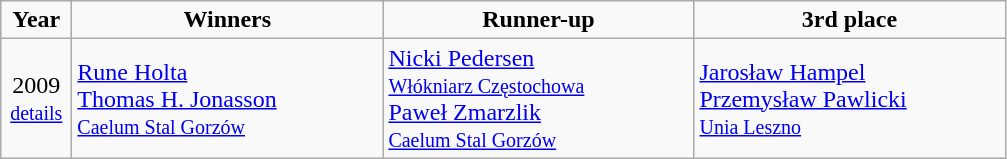<table class="wikitable">
<tr align=center>
<td width=40px  ><strong>Year</strong></td>
<td width=200px ><strong>Winners</strong></td>
<td width=200px ><strong>Runner-up</strong></td>
<td width=200px ><strong>3rd place</strong></td>
</tr>
<tr>
<td align=center>2009 <br><small><a href='#'>details</a></small></td>
<td> <a href='#'>Rune Holta</a> <br> <a href='#'>Thomas H. Jonasson</a> <br><small><a href='#'>Caelum Stal Gorzów</a></small></td>
<td> <a href='#'>Nicki Pedersen</a> <br><small><a href='#'>Włókniarz Częstochowa</a></small> <br> <a href='#'>Paweł Zmarzlik</a> <br><small><a href='#'>Caelum Stal Gorzów</a></small></td>
<td> <a href='#'>Jarosław Hampel</a> <br> <a href='#'>Przemysław Pawlicki</a> <br><small><a href='#'>Unia Leszno</a></small></td>
</tr>
</table>
